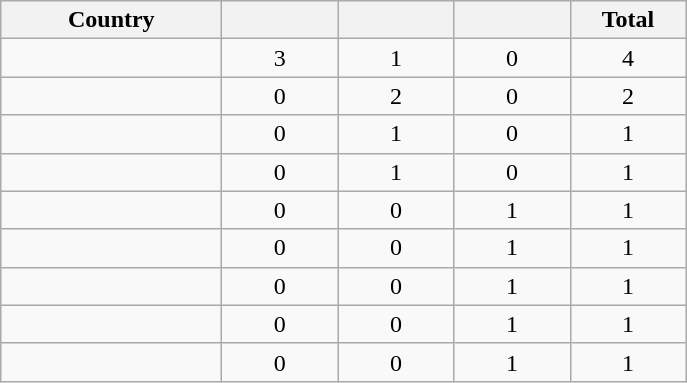<table class="wikitable sortable" style="text-align:center;">
<tr>
<th width=140px>Country</th>
<th width=70px></th>
<th width=70px></th>
<th width=70px></th>
<th width=70px>Total</th>
</tr>
<tr>
<td></td>
<td>3</td>
<td>1</td>
<td>0</td>
<td>4</td>
</tr>
<tr>
<td></td>
<td>0</td>
<td>2</td>
<td>0</td>
<td>2</td>
</tr>
<tr>
<td></td>
<td>0</td>
<td>1</td>
<td>0</td>
<td>1</td>
</tr>
<tr>
<td></td>
<td>0</td>
<td>1</td>
<td>0</td>
<td>1</td>
</tr>
<tr>
<td></td>
<td>0</td>
<td>0</td>
<td>1</td>
<td>1</td>
</tr>
<tr>
<td></td>
<td>0</td>
<td>0</td>
<td>1</td>
<td>1</td>
</tr>
<tr>
<td></td>
<td>0</td>
<td>0</td>
<td>1</td>
<td>1</td>
</tr>
<tr>
<td></td>
<td>0</td>
<td>0</td>
<td>1</td>
<td>1</td>
</tr>
<tr>
<td></td>
<td>0</td>
<td>0</td>
<td>1</td>
<td>1</td>
</tr>
</table>
